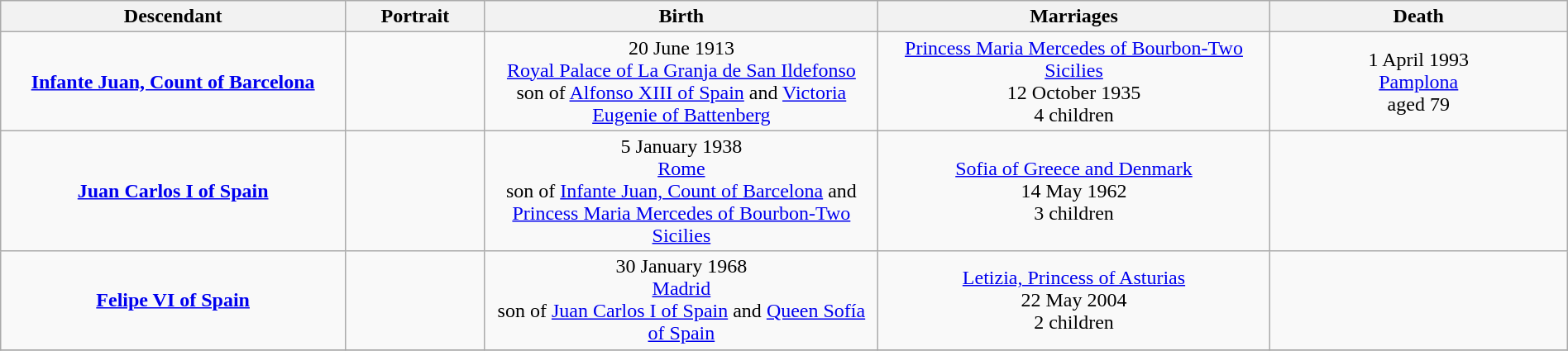<table style="text-align:center; width:100%" class="wikitable">
<tr>
<th width=22%>Descendant</th>
<th width=105px>Portrait</th>
<th>Birth</th>
<th width=25%>Marriages</th>
<th width=19%>Death</th>
</tr>
<tr>
<td><strong><a href='#'>Infante Juan, Count of Barcelona</a></strong></td>
<td></td>
<td>20 June 1913 <br><a href='#'>Royal Palace of La Granja de San Ildefonso</a><br>son of <a href='#'>Alfonso XIII of Spain</a> and <a href='#'>Victoria Eugenie of Battenberg</a></td>
<td><a href='#'>Princess Maria Mercedes of Bourbon-Two Sicilies</a><br>12 October 1935<br>4 children</td>
<td>1 April 1993<br><a href='#'>Pamplona</a><br>aged 79</td>
</tr>
<tr>
<td><strong><a href='#'>Juan Carlos I of Spain</a></strong></td>
<td></td>
<td>5 January 1938 <br><a href='#'>Rome</a><br>son of <a href='#'>Infante Juan, Count of Barcelona</a> and <a href='#'>Princess Maria Mercedes of Bourbon-Two Sicilies</a></td>
<td><a href='#'>Sofia of Greece and Denmark</a><br>14 May 1962<br>3 children</td>
<td></td>
</tr>
<tr>
<td><strong><a href='#'>Felipe VI of Spain</a></strong></td>
<td></td>
<td>30 January 1968 <br><a href='#'>Madrid</a><br>son of <a href='#'>Juan Carlos I of Spain</a> and <a href='#'>Queen Sofía of Spain</a></td>
<td><a href='#'>Letizia, Princess of Asturias</a><br>22 May 2004<br>2 children</td>
<td></td>
</tr>
<tr>
</tr>
</table>
